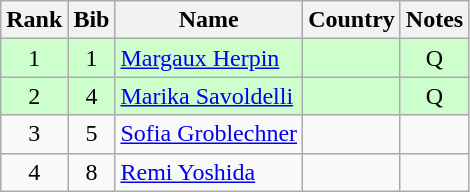<table class="wikitable" style="text-align:center;">
<tr>
<th>Rank</th>
<th>Bib</th>
<th>Name</th>
<th>Country</th>
<th>Notes</th>
</tr>
<tr bgcolor=ccffcc>
<td>1</td>
<td>1</td>
<td align=left><a href='#'>Margaux Herpin</a></td>
<td align=left></td>
<td>Q</td>
</tr>
<tr bgcolor=ccffcc>
<td>2</td>
<td>4</td>
<td align=left><a href='#'>Marika Savoldelli</a></td>
<td align=left></td>
<td>Q</td>
</tr>
<tr>
<td>3</td>
<td>5</td>
<td align=left><a href='#'>Sofia Groblechner</a></td>
<td align=left></td>
<td></td>
</tr>
<tr>
<td>4</td>
<td>8</td>
<td align=left><a href='#'>Remi Yoshida</a></td>
<td align=left></td>
<td></td>
</tr>
</table>
